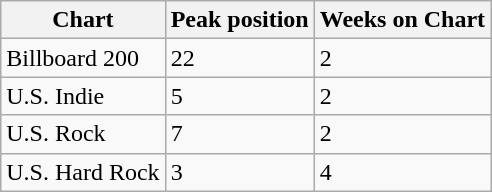<table class="wikitable">
<tr>
<th>Chart</th>
<th>Peak position</th>
<th>Weeks on Chart</th>
</tr>
<tr>
<td>Billboard 200</td>
<td>22</td>
<td>2</td>
</tr>
<tr>
<td>U.S. Indie</td>
<td>5</td>
<td>2</td>
</tr>
<tr>
<td>U.S. Rock</td>
<td>7</td>
<td>2</td>
</tr>
<tr>
<td>U.S. Hard Rock</td>
<td>3</td>
<td>4</td>
</tr>
</table>
